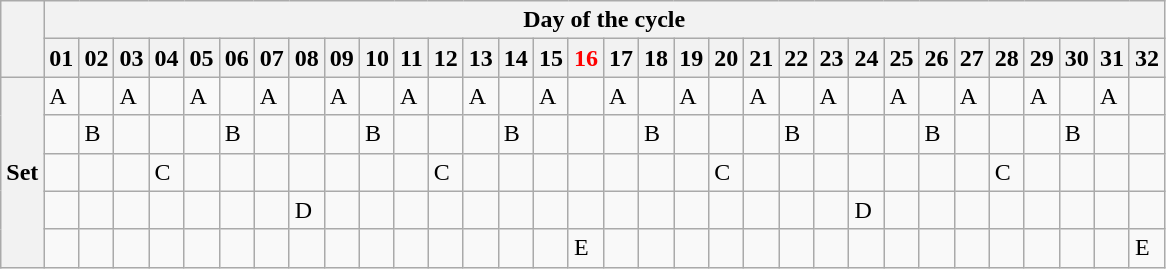<table class="wikitable">
<tr>
<th rowspan="2"></th>
<th colspan="32">Day of the cycle</th>
</tr>
<tr>
<th>01</th>
<th>02</th>
<th>03</th>
<th>04</th>
<th>05</th>
<th>06</th>
<th>07</th>
<th>08</th>
<th>09</th>
<th>10</th>
<th>11</th>
<th>12</th>
<th>13</th>
<th>14</th>
<th>15</th>
<th style="color:red;">16</th>
<th>17</th>
<th>18</th>
<th>19</th>
<th>20</th>
<th>21</th>
<th>22</th>
<th>23</th>
<th>24</th>
<th>25</th>
<th>26</th>
<th>27</th>
<th>28</th>
<th>29</th>
<th>30</th>
<th>31</th>
<th>32</th>
</tr>
<tr>
<th rowspan="5">Set</th>
<td>A</td>
<td></td>
<td>A</td>
<td></td>
<td>A</td>
<td></td>
<td>A</td>
<td></td>
<td>A</td>
<td></td>
<td>A</td>
<td></td>
<td>A</td>
<td></td>
<td>A</td>
<td></td>
<td>A</td>
<td></td>
<td>A</td>
<td></td>
<td>A</td>
<td></td>
<td>A</td>
<td></td>
<td>A</td>
<td></td>
<td>A</td>
<td></td>
<td>A</td>
<td></td>
<td>A</td>
<td></td>
</tr>
<tr>
<td></td>
<td>B</td>
<td></td>
<td></td>
<td></td>
<td>B</td>
<td></td>
<td></td>
<td></td>
<td>B</td>
<td></td>
<td></td>
<td></td>
<td>B</td>
<td></td>
<td></td>
<td></td>
<td>B</td>
<td></td>
<td></td>
<td></td>
<td>B</td>
<td></td>
<td></td>
<td></td>
<td>B</td>
<td></td>
<td></td>
<td></td>
<td>B</td>
<td></td>
<td></td>
</tr>
<tr>
<td></td>
<td></td>
<td></td>
<td>C </td>
<td></td>
<td></td>
<td></td>
<td></td>
<td></td>
<td></td>
<td></td>
<td>C </td>
<td></td>
<td></td>
<td></td>
<td></td>
<td></td>
<td></td>
<td></td>
<td>C </td>
<td></td>
<td></td>
<td></td>
<td></td>
<td></td>
<td></td>
<td></td>
<td>C </td>
<td></td>
<td></td>
<td></td>
<td></td>
</tr>
<tr>
<td></td>
<td></td>
<td></td>
<td></td>
<td></td>
<td></td>
<td></td>
<td>D </td>
<td></td>
<td></td>
<td></td>
<td></td>
<td></td>
<td></td>
<td></td>
<td></td>
<td></td>
<td></td>
<td></td>
<td></td>
<td></td>
<td></td>
<td></td>
<td>D </td>
<td></td>
<td></td>
<td></td>
<td></td>
<td></td>
<td></td>
<td></td>
<td></td>
</tr>
<tr>
<td></td>
<td></td>
<td></td>
<td></td>
<td></td>
<td></td>
<td></td>
<td></td>
<td></td>
<td></td>
<td></td>
<td></td>
<td></td>
<td></td>
<td></td>
<td>E  </td>
<td></td>
<td></td>
<td></td>
<td></td>
<td></td>
<td></td>
<td></td>
<td></td>
<td></td>
<td></td>
<td></td>
<td></td>
<td></td>
<td></td>
<td></td>
<td>E </td>
</tr>
</table>
